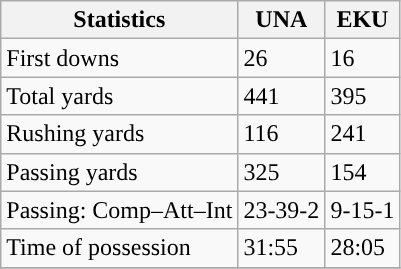<table class="wikitable" style="float: left;">
<tr>
<th>Statistics</th>
<th>UNA</th>
<th>EKU</th>
</tr>
<tr>
<td>First downs</td>
<td>26</td>
<td>16</td>
</tr>
<tr>
<td>Total yards</td>
<td>441</td>
<td>395</td>
</tr>
<tr>
<td>Rushing yards</td>
<td>116</td>
<td>241</td>
</tr>
<tr>
<td>Passing yards</td>
<td>325</td>
<td>154</td>
</tr>
<tr>
<td>Passing: Comp–Att–Int</td>
<td>23-39-2</td>
<td>9-15-1</td>
</tr>
<tr>
<td>Time of possession</td>
<td>31:55</td>
<td>28:05</td>
</tr>
<tr>
</tr>
</table>
